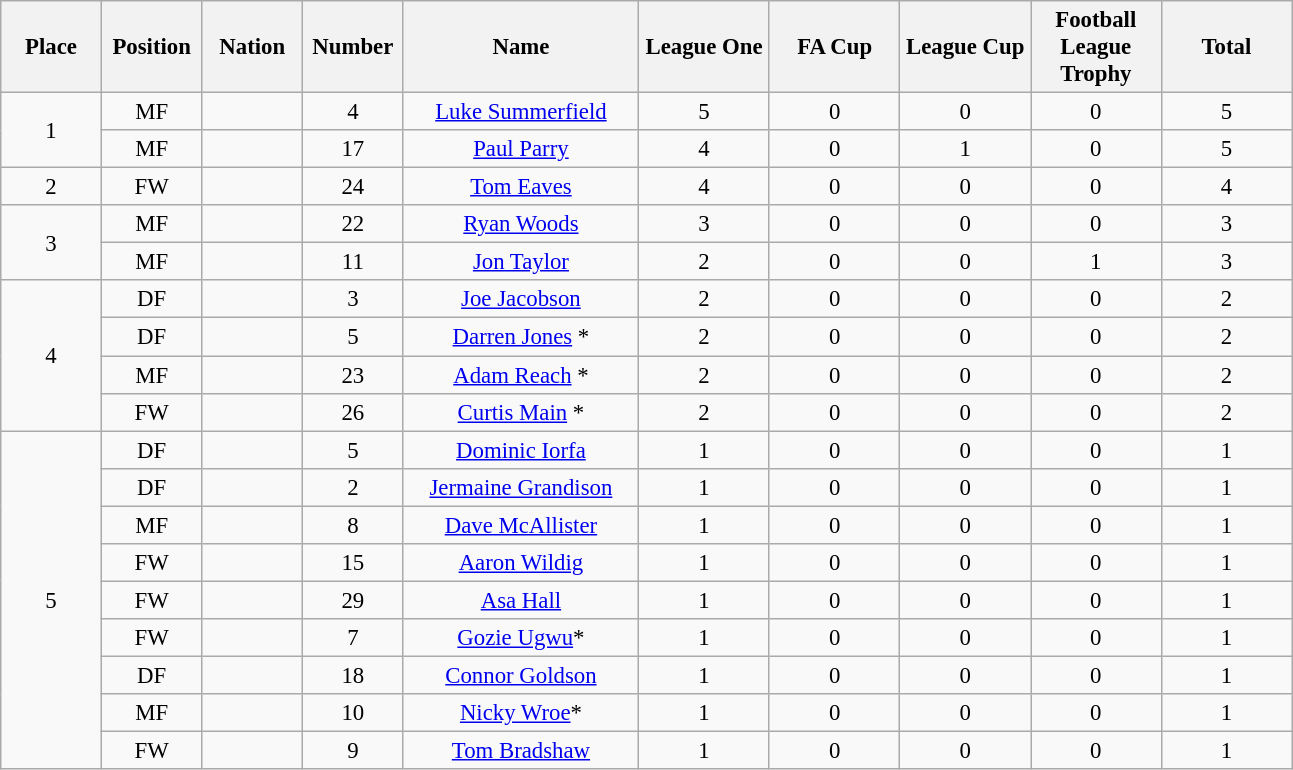<table class="wikitable" style="font-size: 95%; text-align: center;">
<tr>
<th width=60>Place</th>
<th width=60>Position</th>
<th width=60>Nation</th>
<th width=60>Number</th>
<th width=150>Name</th>
<th width=80>League One</th>
<th width=80>FA Cup</th>
<th width=80>League Cup</th>
<th width=80>Football League Trophy</th>
<th width=80>Total</th>
</tr>
<tr>
<td rowspan="2">1</td>
<td>MF</td>
<td></td>
<td>4</td>
<td><a href='#'>Luke Summerfield</a></td>
<td>5</td>
<td>0</td>
<td>0</td>
<td>0</td>
<td>5</td>
</tr>
<tr>
<td>MF</td>
<td></td>
<td>17</td>
<td><a href='#'>Paul Parry</a></td>
<td>4</td>
<td>0</td>
<td>1</td>
<td>0</td>
<td>5</td>
</tr>
<tr>
<td>2</td>
<td>FW</td>
<td></td>
<td>24</td>
<td><a href='#'>Tom Eaves</a></td>
<td>4</td>
<td>0</td>
<td>0</td>
<td>0</td>
<td>4</td>
</tr>
<tr>
<td rowspan="2">3</td>
<td>MF</td>
<td></td>
<td>22</td>
<td><a href='#'>Ryan Woods</a></td>
<td>3</td>
<td>0</td>
<td>0</td>
<td>0</td>
<td>3</td>
</tr>
<tr>
<td>MF</td>
<td></td>
<td>11</td>
<td><a href='#'>Jon Taylor</a></td>
<td>2</td>
<td>0</td>
<td>0</td>
<td>1</td>
<td>3</td>
</tr>
<tr>
<td rowspan="4">4</td>
<td>DF</td>
<td></td>
<td>3</td>
<td><a href='#'>Joe Jacobson</a></td>
<td>2</td>
<td>0</td>
<td>0</td>
<td>0</td>
<td>2</td>
</tr>
<tr>
<td>DF</td>
<td></td>
<td>5</td>
<td><a href='#'>Darren Jones</a> *</td>
<td>2</td>
<td>0</td>
<td>0</td>
<td>0</td>
<td>2</td>
</tr>
<tr>
<td>MF</td>
<td></td>
<td>23</td>
<td><a href='#'>Adam Reach</a> *</td>
<td>2</td>
<td>0</td>
<td>0</td>
<td>0</td>
<td>2</td>
</tr>
<tr>
<td>FW</td>
<td></td>
<td>26</td>
<td><a href='#'>Curtis Main</a> *</td>
<td>2</td>
<td>0</td>
<td>0</td>
<td>0</td>
<td>2</td>
</tr>
<tr>
<td rowspan="9">5</td>
<td>DF</td>
<td></td>
<td>5</td>
<td><a href='#'>Dominic Iorfa</a></td>
<td>1</td>
<td>0</td>
<td>0</td>
<td>0</td>
<td>1</td>
</tr>
<tr>
<td>DF</td>
<td></td>
<td>2</td>
<td><a href='#'>Jermaine Grandison</a></td>
<td>1</td>
<td>0</td>
<td>0</td>
<td>0</td>
<td>1</td>
</tr>
<tr>
<td>MF</td>
<td></td>
<td>8</td>
<td><a href='#'>Dave McAllister</a></td>
<td>1</td>
<td>0</td>
<td>0</td>
<td>0</td>
<td>1</td>
</tr>
<tr>
<td>FW</td>
<td></td>
<td>15</td>
<td><a href='#'>Aaron Wildig</a></td>
<td>1</td>
<td>0</td>
<td>0</td>
<td>0</td>
<td>1</td>
</tr>
<tr>
<td>FW</td>
<td></td>
<td>29</td>
<td><a href='#'>Asa Hall</a></td>
<td>1</td>
<td>0</td>
<td>0</td>
<td>0</td>
<td>1</td>
</tr>
<tr>
<td>FW</td>
<td></td>
<td>7</td>
<td><a href='#'>Gozie Ugwu</a>*</td>
<td>1</td>
<td>0</td>
<td>0</td>
<td>0</td>
<td>1</td>
</tr>
<tr>
<td>DF</td>
<td></td>
<td>18</td>
<td><a href='#'>Connor Goldson</a></td>
<td>1</td>
<td>0</td>
<td>0</td>
<td>0</td>
<td>1</td>
</tr>
<tr>
<td>MF</td>
<td></td>
<td>10</td>
<td><a href='#'>Nicky Wroe</a>*</td>
<td>1</td>
<td>0</td>
<td>0</td>
<td>0</td>
<td>1</td>
</tr>
<tr>
<td>FW</td>
<td></td>
<td>9</td>
<td><a href='#'>Tom Bradshaw</a></td>
<td>1</td>
<td>0</td>
<td>0</td>
<td>0</td>
<td>1</td>
</tr>
</table>
